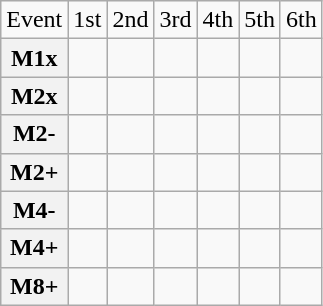<table class="wikitable">
<tr>
<td>Event</td>
<td>1st</td>
<td>2nd</td>
<td>3rd</td>
<td>4th</td>
<td>5th</td>
<td>6th</td>
</tr>
<tr>
<th>M1x</th>
<td></td>
<td></td>
<td></td>
<td></td>
<td></td>
<td></td>
</tr>
<tr>
<th>M2x</th>
<td></td>
<td></td>
<td></td>
<td></td>
<td></td>
<td></td>
</tr>
<tr>
<th>M2-</th>
<td></td>
<td></td>
<td></td>
<td></td>
<td></td>
<td></td>
</tr>
<tr>
<th>M2+</th>
<td></td>
<td></td>
<td></td>
<td></td>
<td></td>
<td></td>
</tr>
<tr>
<th>M4-</th>
<td></td>
<td></td>
<td></td>
<td></td>
<td></td>
<td></td>
</tr>
<tr>
<th>M4+</th>
<td></td>
<td></td>
<td></td>
<td></td>
<td></td>
<td></td>
</tr>
<tr>
<th>M8+</th>
<td></td>
<td></td>
<td></td>
<td></td>
<td></td>
<td></td>
</tr>
</table>
